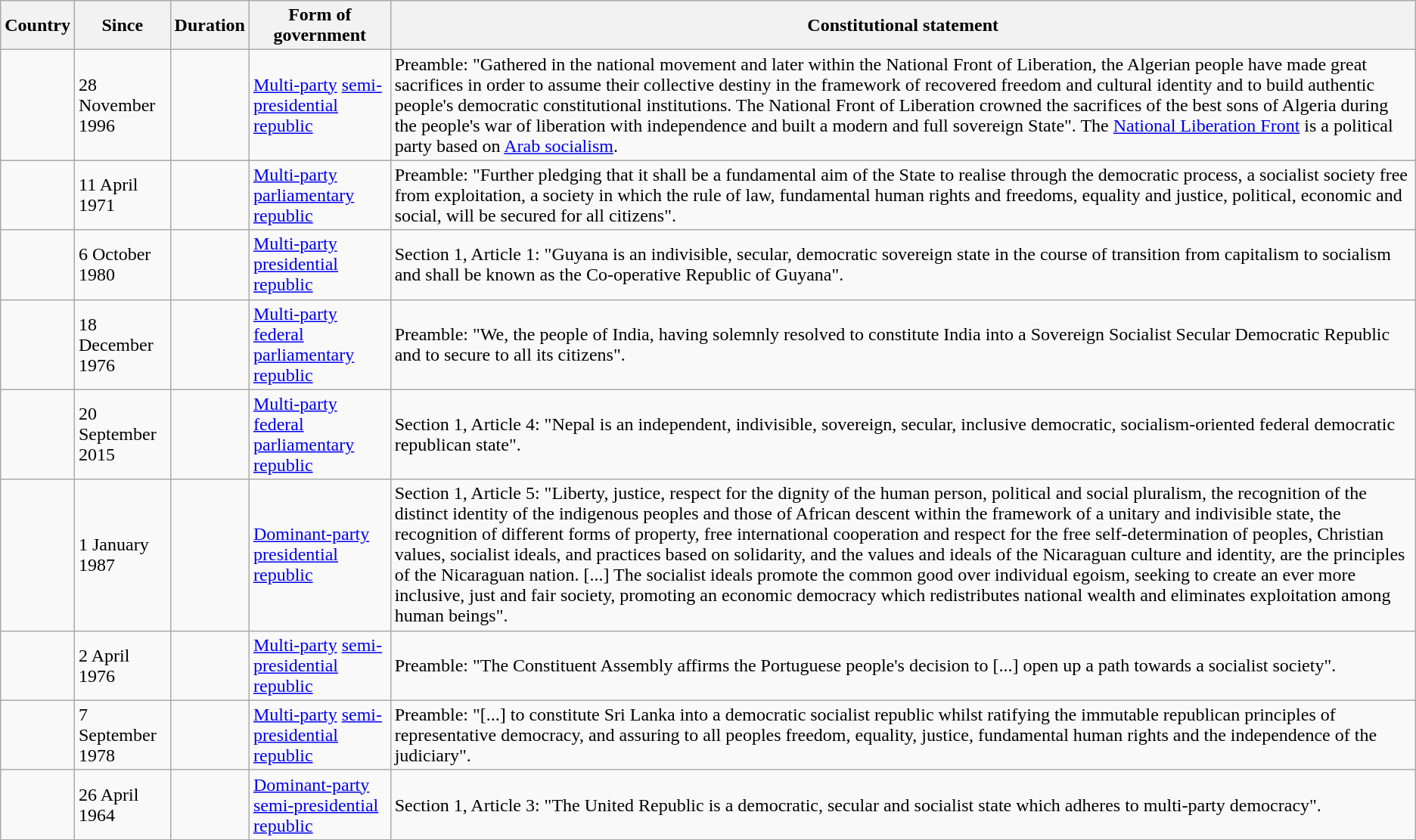<table class="wikitable sortable">
<tr>
<th scope="col">Country</th>
<th scope="col">Since</th>
<th scope="col">Duration</th>
<th scope="col">Form of government</th>
<th scope="col">Constitutional statement</th>
</tr>
<tr>
<td></td>
<td>28 November 1996</td>
<td></td>
<td><a href='#'>Multi-party</a> <a href='#'>semi-presidential republic</a></td>
<td>Preamble: "Gathered in the national movement and later within the National Front of Liberation, the Algerian people have made great sacrifices in order to assume their collective destiny in the framework of recovered freedom and cultural identity and to build authentic people's democratic constitutional institutions. The National Front of Liberation crowned the sacrifices of the best sons of Algeria during the people's war of liberation with independence and built a modern and full sovereign State". The <a href='#'>National Liberation Front</a> is a political party based on <a href='#'>Arab socialism</a>.</td>
</tr>
<tr>
<td></td>
<td>11 April 1971</td>
<td></td>
<td><a href='#'>Multi-party</a> <a href='#'>parliamentary republic</a></td>
<td>Preamble: "Further pledging that it shall be a fundamental aim of the State to realise through the democratic process, a socialist society free from exploitation, a society in which the rule of law, fundamental human rights and freedoms, equality and justice, political, economic and social, will be secured for all citizens".</td>
</tr>
<tr>
<td></td>
<td>6 October 1980</td>
<td></td>
<td><a href='#'>Multi-party</a> <a href='#'>presidential republic</a></td>
<td>Section 1, Article 1: "Guyana is an indivisible, secular, democratic sovereign state in the course of transition from capitalism to socialism and shall be known as the Co-operative Republic of Guyana".</td>
</tr>
<tr>
<td></td>
<td>18 December 1976</td>
<td></td>
<td><a href='#'>Multi-party</a> <a href='#'>federal</a> <a href='#'>parliamentary republic</a></td>
<td>Preamble: "We, the people of India, having solemnly resolved to constitute India into a Sovereign Socialist Secular Democratic Republic and to secure to all its citizens".</td>
</tr>
<tr>
<td></td>
<td>20 September 2015</td>
<td></td>
<td><a href='#'>Multi-party</a> <a href='#'>federal</a> <a href='#'>parliamentary republic</a></td>
<td>Section 1, Article 4: "Nepal is an independent, indivisible, sovereign, secular, inclusive democratic, socialism-oriented federal democratic republican state".</td>
</tr>
<tr>
<td></td>
<td>1 January 1987</td>
<td></td>
<td><a href='#'>Dominant-party</a> <a href='#'>presidential republic</a></td>
<td>Section 1, Article 5: "Liberty, justice, respect for the dignity of the human person, political and social pluralism, the recognition of the distinct identity of the indigenous peoples and those of African descent within the framework of a unitary and indivisible state, the recognition of different forms of property, free international cooperation and respect for the free self-determination of peoples, Christian values, socialist ideals, and practices based on solidarity, and the values and ideals of the Nicaraguan culture and identity, are the principles of the Nicaraguan nation. [...] The socialist ideals promote the common good over individual egoism, seeking to create an ever more inclusive, just and fair society, promoting an economic democracy which redistributes national wealth and eliminates exploitation among human beings".</td>
</tr>
<tr>
<td></td>
<td>2 April 1976</td>
<td></td>
<td><a href='#'>Multi-party</a> <a href='#'>semi-presidential republic</a></td>
<td>Preamble: "The Constituent Assembly affirms the Portuguese people's decision to [...] open up a path towards a socialist society".</td>
</tr>
<tr>
<td></td>
<td>7 September 1978</td>
<td></td>
<td><a href='#'>Multi-party</a> <a href='#'>semi-presidential republic</a></td>
<td>Preamble: "[...] to constitute Sri Lanka into a democratic socialist republic whilst ratifying the immutable republican principles of representative democracy, and assuring to all peoples freedom, equality, justice, fundamental human rights and the independence of the judiciary".</td>
</tr>
<tr>
<td></td>
<td>26 April 1964</td>
<td></td>
<td><a href='#'>Dominant-party</a> <a href='#'>semi-presidential republic</a></td>
<td>Section 1, Article 3: "The United Republic is a democratic, secular and socialist state which adheres to multi-party democracy".</td>
</tr>
</table>
